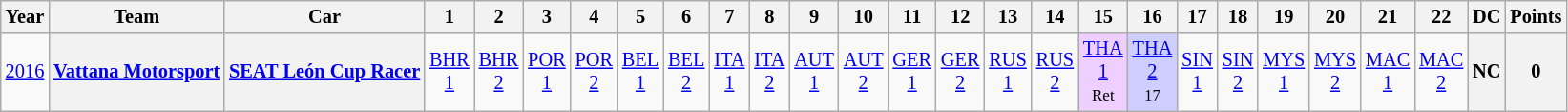<table class="wikitable" style="text-align:center; font-size:85%">
<tr>
<th>Year</th>
<th>Team</th>
<th>Car</th>
<th>1</th>
<th>2</th>
<th>3</th>
<th>4</th>
<th>5</th>
<th>6</th>
<th>7</th>
<th>8</th>
<th>9</th>
<th>10</th>
<th>11</th>
<th>12</th>
<th>13</th>
<th>14</th>
<th>15</th>
<th>16</th>
<th>17</th>
<th>18</th>
<th>19</th>
<th>20</th>
<th>21</th>
<th>22</th>
<th>DC</th>
<th>Points</th>
</tr>
<tr>
<td><a href='#'>2016</a></td>
<th><a href='#'>Vattana Motorsport</a></th>
<th><a href='#'>SEAT León Cup Racer</a></th>
<td><a href='#'>BHR<br>1</a></td>
<td><a href='#'>BHR<br>2</a></td>
<td><a href='#'>POR<br>1</a></td>
<td><a href='#'>POR<br>2</a></td>
<td><a href='#'>BEL<br>1</a></td>
<td><a href='#'>BEL<br>2</a></td>
<td><a href='#'>ITA<br>1</a></td>
<td><a href='#'>ITA<br>2</a></td>
<td><a href='#'>AUT<br>1</a></td>
<td><a href='#'>AUT<br>2</a></td>
<td><a href='#'>GER<br>1</a></td>
<td><a href='#'>GER<br>2</a></td>
<td><a href='#'>RUS<br>1</a></td>
<td><a href='#'>RUS<br>2</a></td>
<td style="background:#EFCFFF;"><a href='#'>THA<br>1</a><br><small>Ret</small></td>
<td style="background:#CFCFFF;"><a href='#'>THA<br>2</a><br><small>17</small></td>
<td><a href='#'>SIN<br>1</a></td>
<td><a href='#'>SIN<br>2</a></td>
<td><a href='#'>MYS<br>1</a></td>
<td><a href='#'>MYS<br>2</a></td>
<td><a href='#'>MAC<br>1</a></td>
<td><a href='#'>MAC<br>2</a></td>
<th>NC</th>
<th>0</th>
</tr>
</table>
